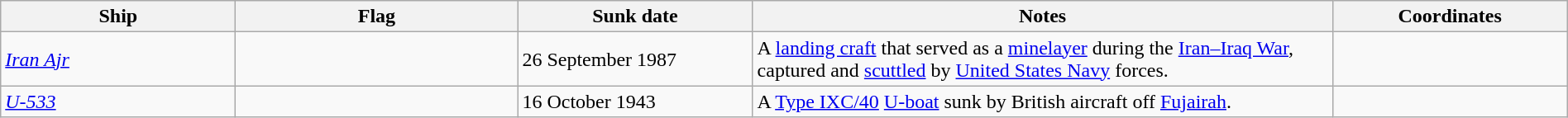<table class="wikitable sortable" style="width:100%" |>
<tr>
<th style="width:15%">Ship</th>
<th style="width:18%">Flag</th>
<th style="width:15%">Sunk date</th>
<th style="width:37%">Notes</th>
<th style="width:15%">Coordinates</th>
</tr>
<tr>
<td><em><a href='#'>Iran Ajr</a></em></td>
<td></td>
<td>26 September 1987</td>
<td>A <a href='#'>landing craft</a> that served as a <a href='#'>minelayer</a> during the <a href='#'>Iran–Iraq War</a>, captured and <a href='#'>scuttled</a> by <a href='#'>United States Navy</a> forces.</td>
<td></td>
</tr>
<tr>
<td><a href='#'><em>U-533</em></a></td>
<td><em></em></td>
<td>16 October 1943</td>
<td>A <a href='#'>Type IXC/40</a> <a href='#'>U-boat</a> sunk by British aircraft off <a href='#'>Fujairah</a>.</td>
<td></td>
</tr>
</table>
